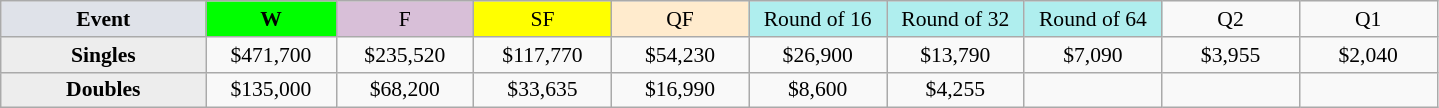<table class=wikitable style=font-size:90%;text-align:center>
<tr>
<td width=130 bgcolor=dfe2e9><strong>Event</strong></td>
<td width=80 bgcolor=lime><strong>W</strong></td>
<td width=85 bgcolor=thistle>F</td>
<td width=85 bgcolor=ffff00>SF</td>
<td width=85 bgcolor=ffebcd>QF</td>
<td width=85 bgcolor=afeeee>Round of 16</td>
<td width=85 bgcolor=afeeee>Round of 32</td>
<td width=85 bgcolor=afeeee>Round of 64</td>
<td width=85>Q2</td>
<td width=85>Q1</td>
</tr>
<tr>
<th style=background:#ededed>Singles</th>
<td>$471,700</td>
<td>$235,520</td>
<td>$117,770</td>
<td>$54,230</td>
<td>$26,900</td>
<td>$13,790</td>
<td>$7,090</td>
<td>$3,955</td>
<td>$2,040</td>
</tr>
<tr>
<th style=background:#ededed>Doubles</th>
<td>$135,000</td>
<td>$68,200</td>
<td>$33,635</td>
<td>$16,990</td>
<td>$8,600</td>
<td>$4,255</td>
<td></td>
<td></td>
<td></td>
</tr>
</table>
